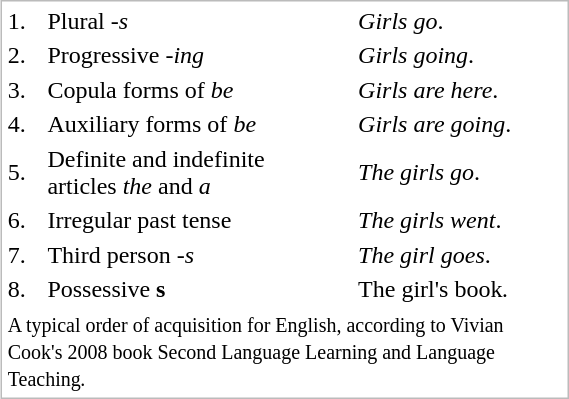<table style="width: 30%; float: right; border: 1px solid #BBB; margin: 1em" cellspacing=3 padding=10>
<tr>
<td>1.</td>
<td>Plural <em>-s</em></td>
<td><em>Girls go</em>.</td>
</tr>
<tr>
<td>2.</td>
<td>Progressive <em>-ing</em></td>
<td><em>Girls going</em>.</td>
</tr>
<tr>
<td>3.</td>
<td>Copula forms of <em>be</em></td>
<td><em>Girls are here</em>.</td>
</tr>
<tr>
<td>4.</td>
<td>Auxiliary forms of <em>be</em></td>
<td><em>Girls are going</em>.</td>
</tr>
<tr>
<td>5.</td>
<td>Definite and indefinite <br>articles <em>the</em> and <em>a</em></td>
<td><em>The girls go</em>.</td>
</tr>
<tr>
<td>6.</td>
<td>Irregular past tense</td>
<td><em>The girls went</em>.</td>
</tr>
<tr>
<td>7.</td>
<td>Third person <em>-s</em></td>
<td><em>The girl goes</em>.</td>
</tr>
<tr>
<td>8.</td>
<td>Possessive <strong>s<em></td>
<td></em>The girl's book<em>.</td>
</tr>
<tr>
<td colspan="3"><small>A typical order of acquisition for English, according to Vivian Cook's 2008 book </em>Second Language Learning and Language Teaching<em>.</small></td>
</tr>
</table>
